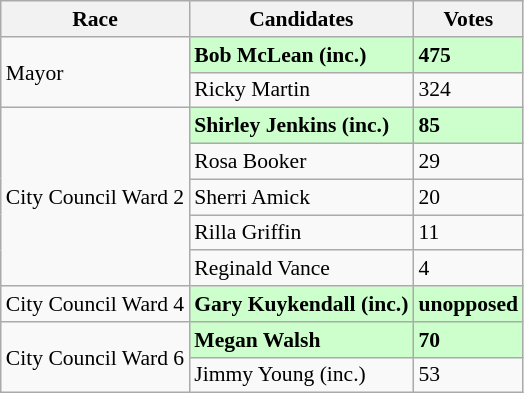<table class="wikitable" style="font-size:90%">
<tr>
<th>Race</th>
<th>Candidates</th>
<th>Votes</th>
</tr>
<tr>
<td rowspan="2">Mayor</td>
<td style="background:#ccffcc"><strong>Bob McLean (inc.)</strong></td>
<td style="background:#ccffcc"><strong>475</strong></td>
</tr>
<tr>
<td>Ricky Martin</td>
<td>324</td>
</tr>
<tr>
<td rowspan="5">City Council Ward 2</td>
<td style="background:#ccffcc"><strong>Shirley Jenkins (inc.)</strong></td>
<td style="background:#ccffcc"><strong>85</strong></td>
</tr>
<tr>
<td>Rosa Booker</td>
<td>29</td>
</tr>
<tr>
<td>Sherri Amick</td>
<td>20</td>
</tr>
<tr>
<td>Rilla Griffin</td>
<td>11</td>
</tr>
<tr>
<td>Reginald Vance</td>
<td>4</td>
</tr>
<tr>
<td>City Council Ward 4</td>
<td style="background:#ccffcc"><strong>Gary Kuykendall (inc.)</strong></td>
<td style="background:#ccffcc"><strong>unopposed</strong></td>
</tr>
<tr>
<td rowspan="2">City Council Ward 6</td>
<td style="background:#ccffcc"><strong>Megan Walsh</strong></td>
<td style="background:#ccffcc"><strong>70</strong></td>
</tr>
<tr>
<td>Jimmy Young (inc.)</td>
<td>53</td>
</tr>
</table>
